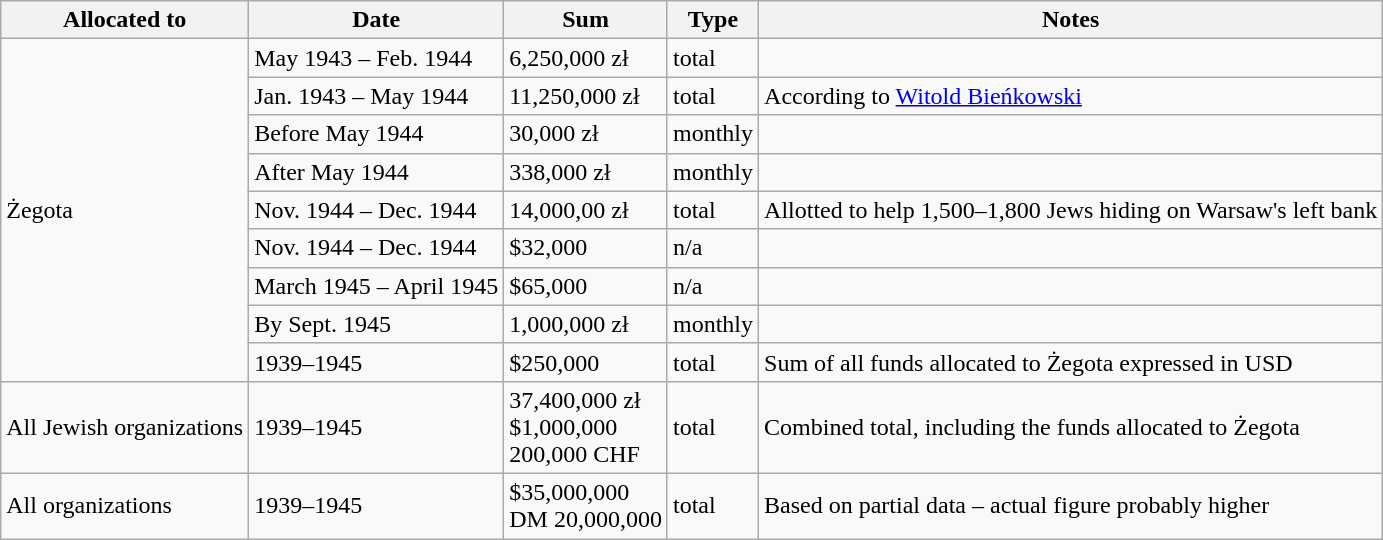<table class="wikitable">
<tr>
<th>Allocated to</th>
<th>Date</th>
<th>Sum</th>
<th>Type</th>
<th>Notes</th>
</tr>
<tr>
<td rowspan="9">Żegota</td>
<td>May 1943 – Feb. 1944</td>
<td>6,250,000 zł</td>
<td>total</td>
<td></td>
</tr>
<tr>
<td>Jan. 1943 – May 1944</td>
<td>11,250,000 zł</td>
<td>total</td>
<td>According to <a href='#'>Witold Bieńkowski</a></td>
</tr>
<tr>
<td>Before May 1944</td>
<td>30,000 zł</td>
<td>monthly</td>
<td></td>
</tr>
<tr>
<td>After May 1944</td>
<td>338,000 zł</td>
<td>monthly</td>
<td></td>
</tr>
<tr>
<td>Nov. 1944 – Dec. 1944</td>
<td>14,000,00 zł</td>
<td>total</td>
<td>Allotted to help 1,500–1,800 Jews hiding on Warsaw's left bank</td>
</tr>
<tr>
<td>Nov. 1944 – Dec. 1944</td>
<td>$32,000</td>
<td>n/a</td>
<td></td>
</tr>
<tr>
<td>March 1945 – April 1945</td>
<td>$65,000</td>
<td>n/a</td>
<td></td>
</tr>
<tr>
<td>By Sept. 1945</td>
<td>1,000,000 zł</td>
<td>monthly</td>
<td></td>
</tr>
<tr>
<td>1939–1945</td>
<td>$250,000</td>
<td>total</td>
<td>Sum of all funds allocated to Żegota expressed in USD</td>
</tr>
<tr>
<td>All Jewish organizations</td>
<td>1939–1945</td>
<td>37,400,000 zł<br>$1,000,000<br>200,000 CHF</td>
<td>total</td>
<td>Combined total, including the funds allocated to Żegota</td>
</tr>
<tr>
<td>All organizations</td>
<td>1939–1945</td>
<td>$35,000,000<br>DM 20,000,000</td>
<td>total</td>
<td>Based on partial data – actual figure probably higher</td>
</tr>
</table>
